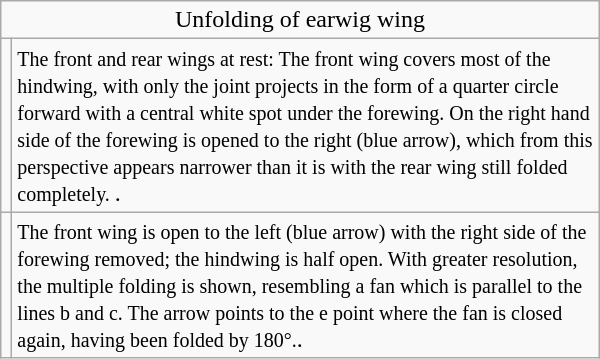<table class="wikitable" style="width:400px;margin: 1em auto;">
<tr style="text-align:center; ">
<td colspan="2">Unfolding of earwig wing</td>
</tr>
<tr>
<td style="text-align:center; "></td>
<td><small>The front and rear wings at rest: The front wing covers most of the hindwing, with only the joint projects in the form of a quarter circle forward with a central white spot under the forewing. On the right hand side of the forewing is opened to the right (blue arrow), which from this perspective appears narrower than it is with the rear wing still folded completely. </small>.</td>
</tr>
<tr>
<td></td>
<td><small>The front wing is open to the left (blue arrow) with the right side of the forewing removed; the hindwing is half open. With greater resolution, the multiple folding is shown, resembling a fan which is parallel to the lines b and c. The arrow points to the e point where the fan is closed again, having been folded by 180°.</small>.</td>
</tr>
</table>
